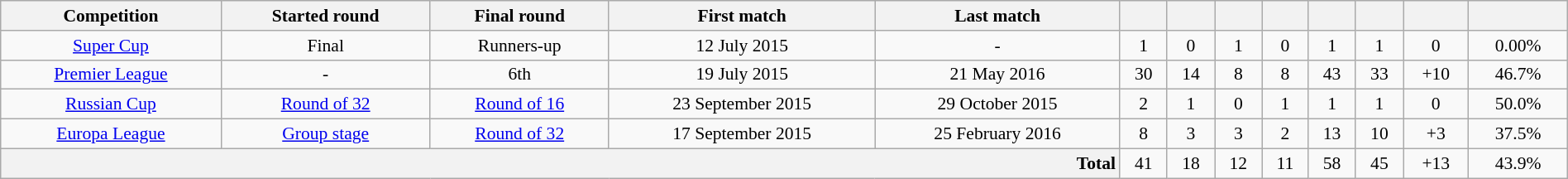<table class="wikitable" style="text-align:center; font-size:90%; width:100%;">
<tr>
<th style=text-align:center;">Competition</th>
<th style=text-align:center;">Started round</th>
<th style=text-align:center;">Final round</th>
<th style=text-align:center;">First match</th>
<th style=text-align:center;">Last match</th>
<th style=text-align:center;"></th>
<th style=text-align:center;"></th>
<th style=text-align:center;"></th>
<th style=text-align:center;"></th>
<th style=text-align:center;"></th>
<th style=text-align:center;"></th>
<th style=text-align:center;"></th>
<th style=text-align:center;"></th>
</tr>
<tr>
<td><a href='#'>Super Cup</a></td>
<td>Final</td>
<td>Runners-up</td>
<td>12 July 2015</td>
<td>-</td>
<td>1</td>
<td>0</td>
<td>1</td>
<td>0</td>
<td>1</td>
<td>1</td>
<td>0</td>
<td>0.00%</td>
</tr>
<tr>
<td><a href='#'>Premier League</a></td>
<td>-</td>
<td>6th</td>
<td>19 July 2015</td>
<td>21 May 2016</td>
<td>30</td>
<td>14</td>
<td>8</td>
<td>8</td>
<td>43</td>
<td>33</td>
<td>+10</td>
<td>46.7%</td>
</tr>
<tr>
<td><a href='#'>Russian Cup</a></td>
<td><a href='#'>Round of 32</a></td>
<td><a href='#'>Round of 16</a></td>
<td>23 September 2015</td>
<td>29 October 2015</td>
<td>2</td>
<td>1</td>
<td>0</td>
<td>1</td>
<td>1</td>
<td>1</td>
<td>0</td>
<td>50.0%</td>
</tr>
<tr>
<td><a href='#'>Europa League</a></td>
<td><a href='#'>Group stage</a></td>
<td><a href='#'>Round of 32</a></td>
<td>17 September 2015</td>
<td>25 February 2016</td>
<td>8</td>
<td>3</td>
<td>3</td>
<td>2</td>
<td>13</td>
<td>10</td>
<td>+3</td>
<td>37.5%</td>
</tr>
<tr>
<th colspan="5"  style=text-align:right;">Total</th>
<td>41</td>
<td>18</td>
<td>12</td>
<td>11</td>
<td>58</td>
<td>45</td>
<td>+13</td>
<td>43.9%</td>
</tr>
</table>
